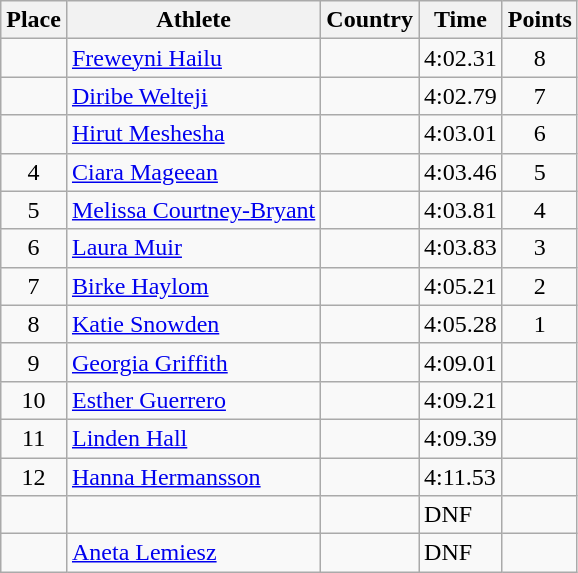<table class="wikitable">
<tr>
<th>Place</th>
<th>Athlete</th>
<th>Country</th>
<th>Time</th>
<th>Points</th>
</tr>
<tr>
<td align=center></td>
<td><a href='#'>Freweyni Hailu</a></td>
<td></td>
<td>4:02.31</td>
<td align=center>8</td>
</tr>
<tr>
<td align=center></td>
<td><a href='#'>Diribe Welteji</a></td>
<td></td>
<td>4:02.79</td>
<td align=center>7</td>
</tr>
<tr>
<td align=center></td>
<td><a href='#'>Hirut Meshesha</a></td>
<td></td>
<td>4:03.01</td>
<td align=center>6</td>
</tr>
<tr>
<td align=center>4</td>
<td><a href='#'>Ciara Mageean</a></td>
<td></td>
<td>4:03.46</td>
<td align=center>5</td>
</tr>
<tr>
<td align=center>5</td>
<td><a href='#'>Melissa Courtney-Bryant</a></td>
<td></td>
<td>4:03.81</td>
<td align=center>4</td>
</tr>
<tr>
<td align=center>6</td>
<td><a href='#'>Laura Muir</a></td>
<td></td>
<td>4:03.83</td>
<td align=center>3</td>
</tr>
<tr>
<td align=center>7</td>
<td><a href='#'>Birke Haylom</a></td>
<td></td>
<td>4:05.21</td>
<td align=center>2</td>
</tr>
<tr>
<td align=center>8</td>
<td><a href='#'>Katie Snowden</a></td>
<td></td>
<td>4:05.28</td>
<td align=center>1</td>
</tr>
<tr>
<td align=center>9</td>
<td><a href='#'>Georgia Griffith</a></td>
<td></td>
<td>4:09.01</td>
<td align=center></td>
</tr>
<tr>
<td align=center>10</td>
<td><a href='#'>Esther Guerrero</a></td>
<td></td>
<td>4:09.21</td>
<td align=center></td>
</tr>
<tr>
<td align=center>11</td>
<td><a href='#'>Linden Hall</a></td>
<td></td>
<td>4:09.39</td>
<td align=center></td>
</tr>
<tr>
<td align=center>12</td>
<td><a href='#'>Hanna Hermansson</a></td>
<td></td>
<td>4:11.53</td>
<td align=center></td>
</tr>
<tr>
<td align=center></td>
<td></td>
<td></td>
<td>DNF</td>
<td align=center></td>
</tr>
<tr>
<td align=center></td>
<td><a href='#'>Aneta Lemiesz</a></td>
<td></td>
<td>DNF</td>
<td align=center></td>
</tr>
</table>
